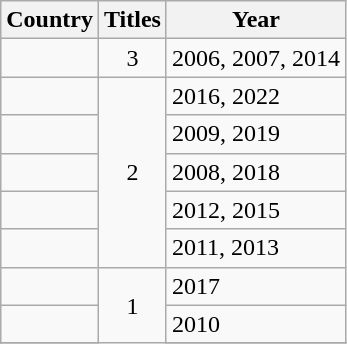<table class="wikitable">
<tr>
<th>Country</th>
<th>Titles</th>
<th>Year</th>
</tr>
<tr>
<td></td>
<td align=center rowspan=1>3</td>
<td>2006, 2007, 2014</td>
</tr>
<tr>
<td></td>
<td align=center rowspan=5>2</td>
<td>2016, 2022</td>
</tr>
<tr>
<td></td>
<td>2009, 2019</td>
</tr>
<tr>
<td></td>
<td>2008, 2018</td>
</tr>
<tr>
<td></td>
<td>2012, 2015</td>
</tr>
<tr>
<td></td>
<td>2011, 2013</td>
</tr>
<tr>
<td></td>
<td align=center rowspan=5>1</td>
<td>2017</td>
</tr>
<tr>
<td></td>
<td>2010</td>
</tr>
<tr>
</tr>
</table>
